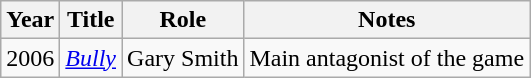<table class="wikitable sortable">
<tr>
<th>Year</th>
<th>Title</th>
<th>Role</th>
<th>Notes</th>
</tr>
<tr>
<td>2006</td>
<td><em><a href='#'>Bully</a></em></td>
<td>Gary Smith</td>
<td Voice only>Main antagonist of the game</td>
</tr>
</table>
